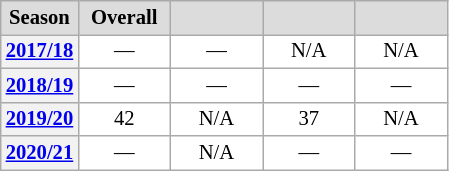<table class="wikitable plainrowheaders" style="background:#fff; font-size:86%; line-height:16px; border:gray solid 1px; border-collapse:collapse;">
<tr style="background:#ccc; text-align:center;">
<th scope="col" style="background:#dcdcdc; width:45px;">Season</th>
<th scope="col" style="background:#dcdcdc; width:55px;">Overall</th>
<th scope="col" style="background:#dcdcdc; width:55px;"></th>
<th scope="col" style="background:#dcdcdc; width:55px;"></th>
<th scope="col" style="background:#dcdcdc; width:55px;"></th>
</tr>
<tr>
<th scope=row align=center><a href='#'>2017/18</a></th>
<td align=center>—</td>
<td align=center>—</td>
<td align=center>N/A</td>
<td align=center>N/A</td>
</tr>
<tr>
<th scope=row align=center><a href='#'>2018/19</a></th>
<td align=center>—</td>
<td align=center>—</td>
<td align=center>—</td>
<td align=center>—</td>
</tr>
<tr>
<th scope=row align=center><a href='#'>2019/20</a></th>
<td align=center>42</td>
<td align=center>N/A</td>
<td align=center>37</td>
<td align=center>N/A</td>
</tr>
<tr>
<th scope=row align=center><a href='#'>2020/21</a></th>
<td align=center>—</td>
<td align=center>N/A</td>
<td align=center>—</td>
<td align=center>—</td>
</tr>
</table>
